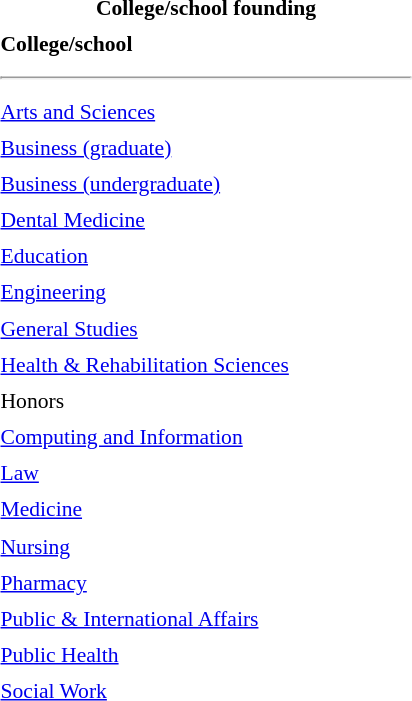<table class="toccolours" style="float:right; margin-left:1em; font-size:90%; line-height:1.4em; width:280px;">
<tr>
<th colspan="2" style="text-align: center;"><strong>College/school founding</strong></th>
</tr>
<tr>
<td><strong>College/school</strong></td>
<td></td>
</tr>
<tr>
<td colspan="2"><hr></td>
</tr>
<tr>
<td><a href='#'>Arts and Sciences</a></td>
<td></td>
</tr>
<tr>
<td><a href='#'>Business (graduate)</a></td>
<td></td>
</tr>
<tr>
<td><a href='#'>Business (undergraduate)</a></td>
<td></td>
</tr>
<tr>
<td><a href='#'>Dental Medicine</a></td>
<td></td>
</tr>
<tr>
<td><a href='#'>Education</a></td>
<td></td>
</tr>
<tr>
<td><a href='#'>Engineering</a></td>
<td></td>
</tr>
<tr>
<td><a href='#'>General Studies</a></td>
<td></td>
</tr>
<tr>
<td><a href='#'>Health & Rehabilitation Sciences</a></td>
<td></td>
</tr>
<tr>
<td>Honors</td>
<td></td>
</tr>
<tr>
<td><a href='#'>Computing and Information</a></td>
<td></td>
</tr>
<tr>
<td><a href='#'>Law</a></td>
<td></td>
</tr>
<tr>
<td><a href='#'>Medicine</a></td>
<td></td>
</tr>
<tr>
<td><a href='#'>Nursing</a></td>
<td></td>
</tr>
<tr>
<td><a href='#'>Pharmacy</a></td>
<td></td>
</tr>
<tr>
<td><a href='#'>Public & International Affairs</a></td>
<td></td>
</tr>
<tr>
<td><a href='#'>Public Health</a></td>
<td></td>
</tr>
<tr>
<td><a href='#'>Social Work</a></td>
<td></td>
</tr>
</table>
